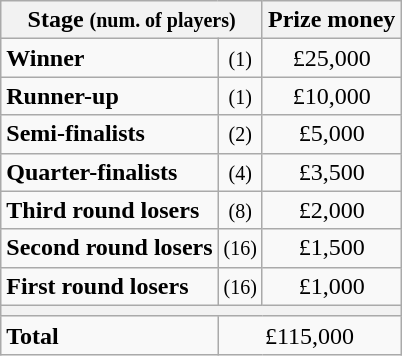<table class="wikitable">
<tr>
<th colspan=2>Stage <small>(num. of players)</small></th>
<th>Prize money</th>
</tr>
<tr>
<td><strong>Winner</strong></td>
<td align=center><small>(1)</small></td>
<td align=center>£25,000</td>
</tr>
<tr>
<td><strong>Runner-up</strong></td>
<td align=center><small>(1)</small></td>
<td align=center>£10,000</td>
</tr>
<tr>
<td><strong>Semi-finalists</strong></td>
<td align=center><small>(2)</small></td>
<td align=center>£5,000</td>
</tr>
<tr>
<td><strong>Quarter-finalists</strong></td>
<td align=center><small>(4)</small></td>
<td align=center>£3,500</td>
</tr>
<tr>
<td><strong>Third round losers</strong></td>
<td align=center><small>(8)</small></td>
<td align=center>£2,000</td>
</tr>
<tr>
<td><strong>Second round losers</strong></td>
<td align=center><small>(16)</small></td>
<td align=center>£1,500</td>
</tr>
<tr>
<td><strong>First round losers</strong></td>
<td align=center><small>(16)</small></td>
<td align=center>£1,000</td>
</tr>
<tr>
<th colspan=3></th>
</tr>
<tr>
<td><strong>Total</strong></td>
<td style="text-align:center;" colspan="2">£115,000</td>
</tr>
</table>
